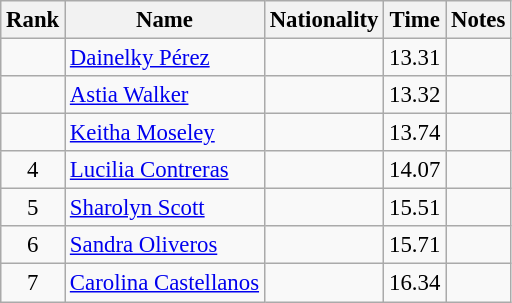<table class="wikitable sortable" style="text-align:center;font-size:95%">
<tr>
<th>Rank</th>
<th>Name</th>
<th>Nationality</th>
<th>Time</th>
<th>Notes</th>
</tr>
<tr>
<td></td>
<td align=left><a href='#'>Dainelky Pérez</a></td>
<td align=left></td>
<td>13.31</td>
<td></td>
</tr>
<tr>
<td></td>
<td align=left><a href='#'>Astia Walker</a></td>
<td align=left></td>
<td>13.32</td>
<td></td>
</tr>
<tr>
<td></td>
<td align=left><a href='#'>Keitha Moseley</a></td>
<td align=left></td>
<td>13.74</td>
<td></td>
</tr>
<tr>
<td>4</td>
<td align=left><a href='#'>Lucilia Contreras</a></td>
<td align=left></td>
<td>14.07</td>
<td></td>
</tr>
<tr>
<td>5</td>
<td align=left><a href='#'>Sharolyn Scott</a></td>
<td align=left></td>
<td>15.51</td>
<td></td>
</tr>
<tr>
<td>6</td>
<td align=left><a href='#'>Sandra Oliveros</a></td>
<td align=left></td>
<td>15.71</td>
<td></td>
</tr>
<tr>
<td>7</td>
<td align=left><a href='#'>Carolina Castellanos</a></td>
<td align=left></td>
<td>16.34</td>
<td></td>
</tr>
</table>
